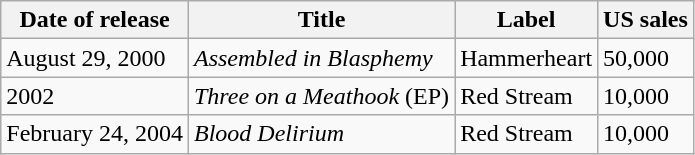<table class="wikitable">
<tr>
<th>Date of release</th>
<th>Title</th>
<th>Label</th>
<th>US sales</th>
</tr>
<tr>
<td>August 29, 2000</td>
<td><em>Assembled in Blasphemy</em></td>
<td>Hammerheart</td>
<td>50,000</td>
</tr>
<tr>
<td>2002</td>
<td><em>Three on a Meathook</em> (EP)</td>
<td>Red Stream</td>
<td>10,000</td>
</tr>
<tr>
<td>February 24, 2004</td>
<td><em>Blood Delirium</em></td>
<td>Red Stream</td>
<td>10,000</td>
</tr>
</table>
